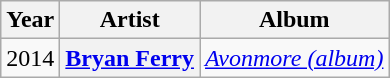<table class="wikitable plainrowheaders" style="text-align:center;">
<tr>
<th scope="col">Year</th>
<th scope="col">Artist</th>
<th scope="col">Album</th>
</tr>
<tr>
<td rowspan="2">2014</td>
<th scope="row"><a href='#'>Bryan Ferry</a></th>
<td><em><a href='#'>Avonmore (album)</a></em></td>
</tr>
</table>
